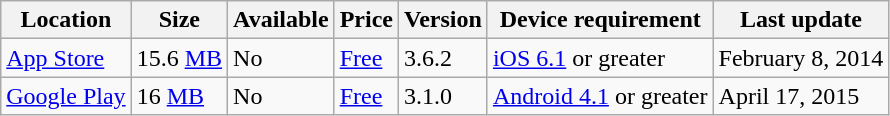<table class="wikitable sortable">
<tr>
<th>Location</th>
<th>Size</th>
<th>Available</th>
<th>Price</th>
<th>Version</th>
<th>Device requirement</th>
<th>Last update</th>
</tr>
<tr>
<td><a href='#'>App Store</a></td>
<td>15.6 <a href='#'>MB</a></td>
<td>No</td>
<td><a href='#'>Free</a></td>
<td>3.6.2</td>
<td><a href='#'>iOS 6.1</a> or greater</td>
<td>February 8, 2014</td>
</tr>
<tr>
<td><a href='#'>Google Play</a></td>
<td>16 <a href='#'>MB</a></td>
<td>No</td>
<td><a href='#'>Free</a></td>
<td>3.1.0</td>
<td><a href='#'>Android 4.1</a> or greater</td>
<td>April 17, 2015</td>
</tr>
</table>
